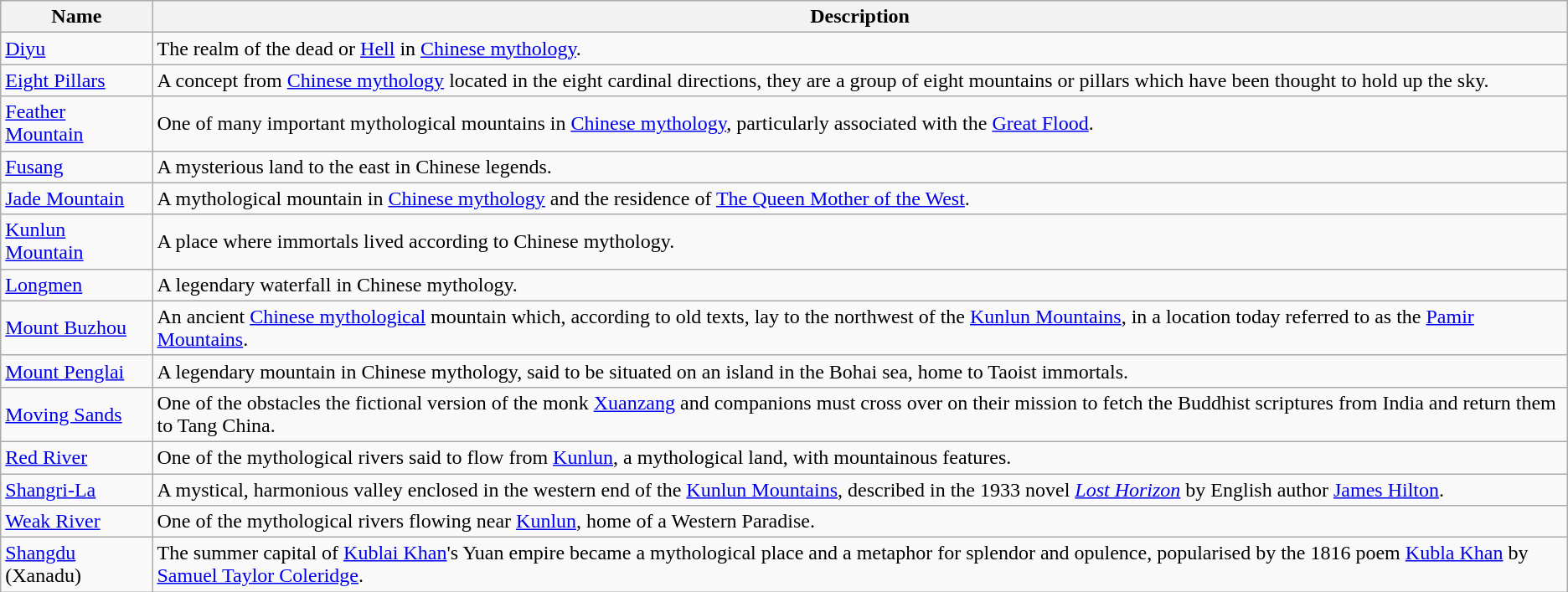<table class="wikitable">
<tr>
<th>Name</th>
<th>Description</th>
</tr>
<tr>
<td><a href='#'>Diyu</a></td>
<td>The realm of the dead or <a href='#'>Hell</a> in <a href='#'>Chinese mythology</a>.</td>
</tr>
<tr>
<td><a href='#'>Eight Pillars</a></td>
<td>A concept from <a href='#'>Chinese mythology</a> located in the eight cardinal directions, they are a group of eight mountains or pillars which have been thought to hold up the sky.</td>
</tr>
<tr>
<td><a href='#'>Feather Mountain</a></td>
<td>One of many important mythological mountains in <a href='#'>Chinese mythology</a>, particularly associated with the <a href='#'>Great Flood</a>.</td>
</tr>
<tr>
<td><a href='#'>Fusang</a></td>
<td>A mysterious land to the east in Chinese legends.</td>
</tr>
<tr>
<td><a href='#'>Jade Mountain</a></td>
<td>A mythological mountain in <a href='#'>Chinese mythology</a> and the residence of <a href='#'>The Queen Mother of the West</a>.</td>
</tr>
<tr>
<td><a href='#'>Kunlun Mountain</a></td>
<td>A place where immortals lived according to Chinese mythology.</td>
</tr>
<tr>
<td><a href='#'>Longmen</a></td>
<td>A legendary waterfall in Chinese mythology.</td>
</tr>
<tr>
<td><a href='#'>Mount Buzhou</a></td>
<td>An ancient <a href='#'>Chinese mythological</a> mountain which, according to old texts, lay to the northwest of the <a href='#'>Kunlun Mountains</a>, in a location today referred to as the <a href='#'>Pamir Mountains</a>.</td>
</tr>
<tr>
<td><a href='#'>Mount Penglai</a></td>
<td>A legendary mountain in Chinese mythology, said to be situated on an island in the Bohai sea, home to Taoist immortals.</td>
</tr>
<tr>
<td><a href='#'>Moving Sands</a></td>
<td>One of the obstacles the fictional version of the monk <a href='#'>Xuanzang</a> and companions must cross over on their mission to fetch the Buddhist scriptures from India and return them to Tang China.</td>
</tr>
<tr>
<td><a href='#'>Red River</a></td>
<td>One of the mythological rivers said to flow from <a href='#'>Kunlun</a>, a mythological land, with mountainous features.</td>
</tr>
<tr>
<td><a href='#'>Shangri-La</a></td>
<td>A mystical, harmonious valley enclosed in the western end of the <a href='#'>Kunlun Mountains</a>, described in the 1933 novel <em><a href='#'>Lost Horizon</a></em> by English author <a href='#'>James Hilton</a>.</td>
</tr>
<tr>
<td><a href='#'>Weak River</a></td>
<td>One of the mythological rivers flowing near <a href='#'>Kunlun</a>, home of a Western Paradise.</td>
</tr>
<tr>
<td><a href='#'>Shangdu</a> (Xanadu)</td>
<td>The summer capital of <a href='#'>Kublai Khan</a>'s Yuan empire became a mythological place and a metaphor for splendor and opulence, popularised by the 1816 poem <a href='#'>Kubla Khan</a> by <a href='#'>Samuel Taylor Coleridge</a>.</td>
</tr>
</table>
